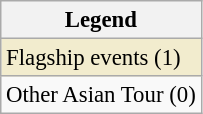<table class="wikitable" style="font-size:95%;">
<tr>
<th>Legend</th>
</tr>
<tr style="background:#f2ecce;">
<td>Flagship events (1)</td>
</tr>
<tr>
<td>Other Asian Tour (0)</td>
</tr>
</table>
